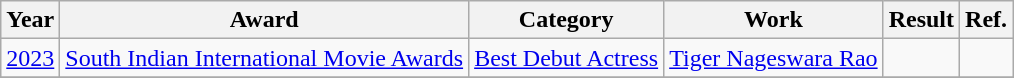<table class="wikitable">
<tr>
<th>Year</th>
<th>Award</th>
<th>Category</th>
<th>Work</th>
<th>Result</th>
<th>Ref.</th>
</tr>
<tr>
<td><a href='#'>2023</a></td>
<td><a href='#'>South Indian International Movie Awards</a></td>
<td><a href='#'>Best Debut Actress</a></td>
<td><a href='#'>Tiger Nageswara Rao</a></td>
<td></td>
<td></td>
</tr>
<tr>
</tr>
</table>
